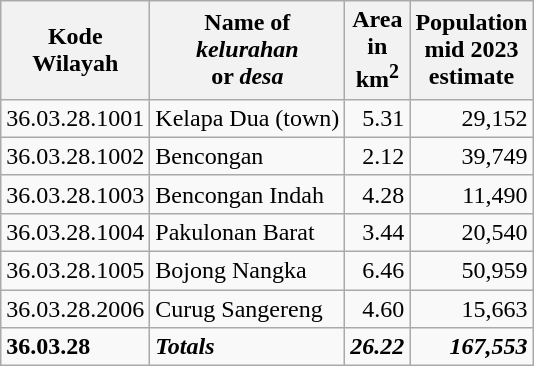<table class="wikitable">
<tr>
<th>Kode <br>Wilayah</th>
<th>Name of <br> <em>kelurahan</em><br> or <em>desa</em></th>
<th>Area <br>in <br>km<sup>2</sup></th>
<th>Population<br>mid 2023<br>estimate</th>
</tr>
<tr>
<td>36.03.28.1001</td>
<td>Kelapa Dua (town)</td>
<td align="right">5.31</td>
<td align="right">29,152</td>
</tr>
<tr>
<td>36.03.28.1002</td>
<td>Bencongan</td>
<td align="right">2.12</td>
<td align="right">39,749</td>
</tr>
<tr>
<td>36.03.28.1003</td>
<td>Bencongan Indah</td>
<td align="right">4.28</td>
<td align="right">11,490</td>
</tr>
<tr>
<td>36.03.28.1004</td>
<td>Pakulonan Barat</td>
<td align="right">3.44</td>
<td align="right">20,540</td>
</tr>
<tr>
<td>36.03.28.1005</td>
<td>Bojong Nangka</td>
<td align="right">6.46</td>
<td align="right">50,959</td>
</tr>
<tr>
<td>36.03.28.2006</td>
<td>Curug Sangereng</td>
<td align="right">4.60</td>
<td align="right">15,663</td>
</tr>
<tr>
<td><strong>36.03.28</strong></td>
<td><strong><em>Totals</em></strong></td>
<td align="right"><strong><em>26.22</em></strong></td>
<td align="right"><strong><em>167,553</em></strong></td>
</tr>
</table>
